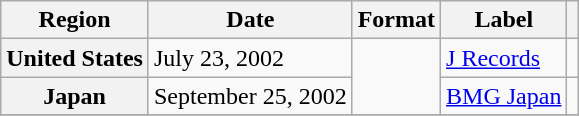<table class="wikitable plainrowheaders">
<tr>
<th scope="col">Region</th>
<th scope="col">Date</th>
<th scope="col">Format</th>
<th scope="col">Label</th>
<th scope="col"></th>
</tr>
<tr>
<th scope="row">United States</th>
<td>July 23, 2002</td>
<td rowspan="2"></td>
<td><a href='#'>J Records</a></td>
<td align="center"></td>
</tr>
<tr>
<th scope="row">Japan</th>
<td>September 25, 2002</td>
<td><a href='#'>BMG Japan</a></td>
<td align="center"></td>
</tr>
<tr>
</tr>
</table>
